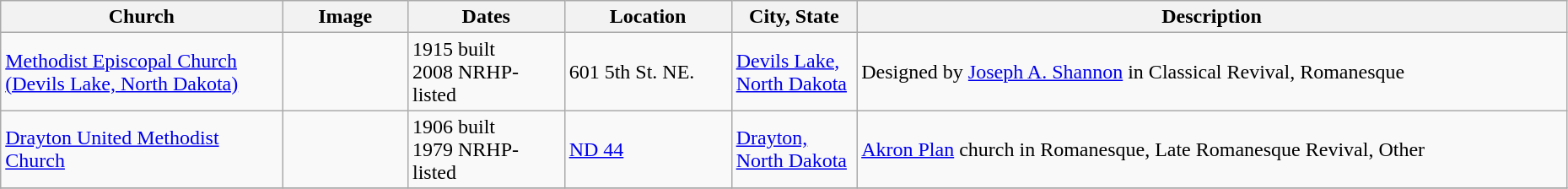<table class="wikitable sortable" style="width:98%">
<tr>
<th style="width:18%;"><strong>Church</strong></th>
<th style="width:8%;" class="unsortable"><strong>Image</strong></th>
<th style="width:10%;"><strong>Dates</strong></th>
<th><strong>Location</strong></th>
<th style="width:8%;"><strong>City, State</strong></th>
<th class="unsortable"><strong>Description</strong></th>
</tr>
<tr>
<td><a href='#'>Methodist Episcopal Church (Devils Lake, North Dakota)</a></td>
<td></td>
<td>1915 built<br>2008 NRHP-listed</td>
<td>601 5th St. NE.<br><small></small></td>
<td><a href='#'>Devils Lake, North Dakota</a></td>
<td>Designed by <a href='#'>Joseph A. Shannon</a> in Classical Revival, Romanesque</td>
</tr>
<tr>
<td><a href='#'>Drayton United Methodist Church</a></td>
<td></td>
<td>1906 built<br>1979 NRHP-listed</td>
<td><a href='#'>ND 44</a><br><small></small></td>
<td><a href='#'>Drayton, North Dakota</a></td>
<td><a href='#'>Akron Plan</a> church in Romanesque, Late Romanesque Revival, Other</td>
</tr>
<tr>
</tr>
</table>
